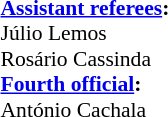<table width=50% style="font-size: 90%">
<tr>
<td><br><strong><a href='#'>Assistant referees</a>:</strong>
<br>Júlio Lemos
<br>Rosário Cassinda
<br><strong><a href='#'>Fourth official</a>:</strong>
<br>António Cachala</td>
</tr>
</table>
